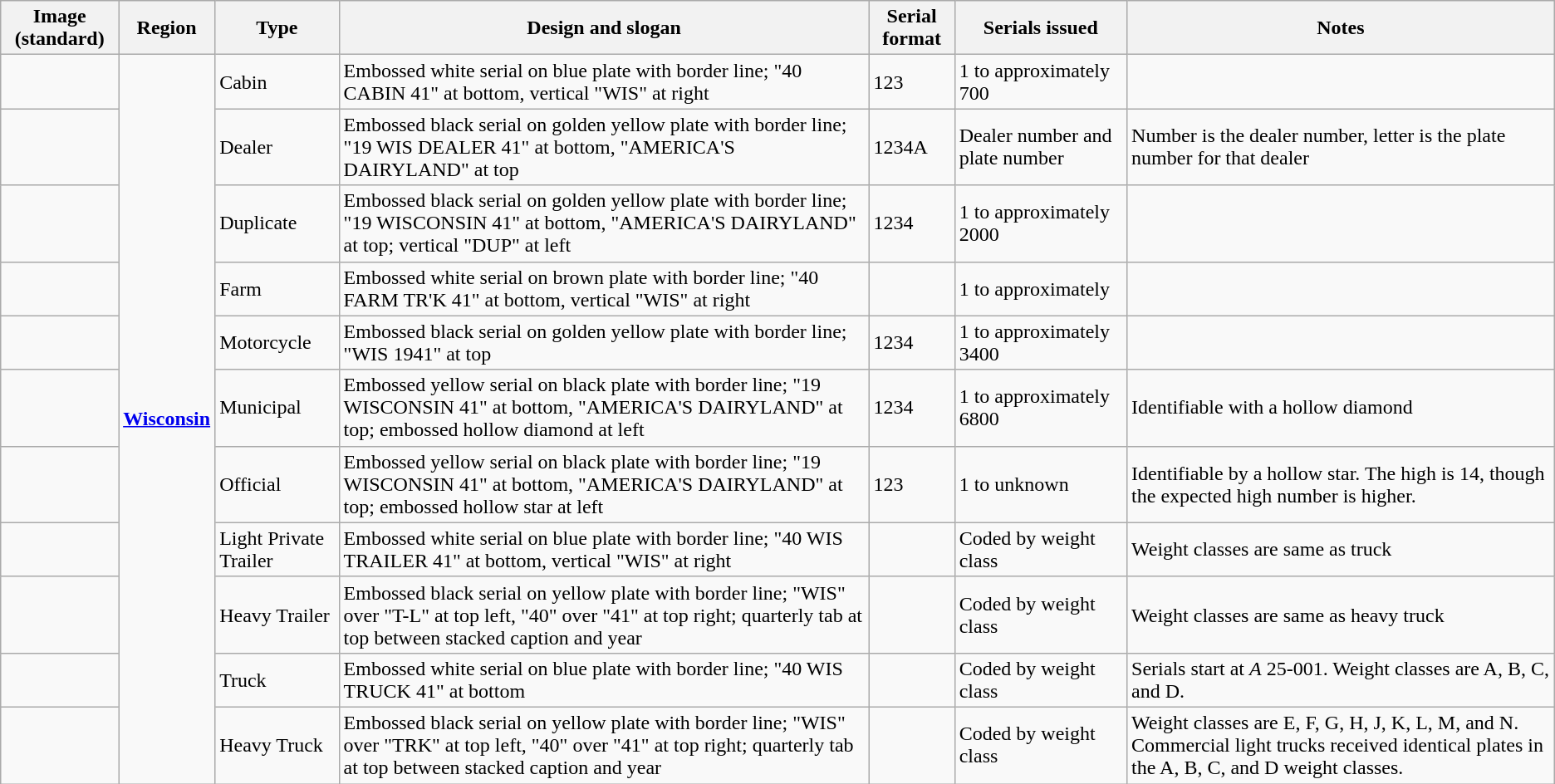<table class="wikitable">
<tr>
<th>Image (standard)</th>
<th>Region</th>
<th>Type</th>
<th>Design and slogan</th>
<th>Serial format</th>
<th>Serials issued</th>
<th>Notes</th>
</tr>
<tr>
<td></td>
<td rowspan="11"><a href='#'><strong>Wisconsin</strong></a></td>
<td>Cabin</td>
<td>Embossed white serial on blue plate with border line; "40 CABIN 41" at bottom, vertical "WIS" at right</td>
<td>123</td>
<td>1 to approximately 700</td>
<td></td>
</tr>
<tr>
<td></td>
<td>Dealer</td>
<td>Embossed black serial on golden yellow plate with border line; "19 WIS DEALER 41" at bottom, "AMERICA'S DAIRYLAND" at top</td>
<td>1234A</td>
<td>Dealer number and plate number</td>
<td>Number is the dealer number, letter is the plate number for that dealer</td>
</tr>
<tr>
<td></td>
<td>Duplicate</td>
<td>Embossed black serial on golden yellow plate with border line; "19 WISCONSIN 41" at bottom, "AMERICA'S DAIRYLAND" at top; vertical "DUP" at left</td>
<td>1234</td>
<td>1 to approximately 2000</td>
<td></td>
</tr>
<tr>
<td></td>
<td>Farm</td>
<td>Embossed white serial on brown plate with border line; "40 FARM TR'K 41" at bottom, vertical "WIS" at right</td>
<td></td>
<td>1 to approximately </td>
<td></td>
</tr>
<tr>
<td></td>
<td>Motorcycle</td>
<td>Embossed black serial on golden yellow plate with border line; "WIS 1941" at top</td>
<td>1234</td>
<td>1 to approximately 3400</td>
<td></td>
</tr>
<tr>
<td></td>
<td>Municipal</td>
<td>Embossed yellow serial on black plate with border line; "19 WISCONSIN 41" at bottom, "AMERICA'S DAIRYLAND" at top; embossed hollow diamond at left</td>
<td>1234</td>
<td>1 to approximately 6800</td>
<td>Identifiable with a hollow diamond</td>
</tr>
<tr>
<td></td>
<td>Official</td>
<td>Embossed yellow serial on black plate with border line; "19 WISCONSIN 41" at bottom, "AMERICA'S DAIRYLAND" at top; embossed hollow star at left</td>
<td>123</td>
<td>1 to unknown</td>
<td>Identifiable by a hollow star. The high is 14, though the expected high number is higher.</td>
</tr>
<tr>
<td></td>
<td>Light Private Trailer</td>
<td>Embossed white serial on blue plate with border line; "40 WIS TRAILER 41" at bottom, vertical "WIS" at right</td>
<td></td>
<td>Coded by weight class</td>
<td>Weight classes are same as truck</td>
</tr>
<tr>
<td></td>
<td>Heavy Trailer</td>
<td>Embossed black serial on yellow plate with border line; "WIS" over "T-L" at top left, "40" over "41" at top right; quarterly tab at top between stacked caption and year</td>
<td></td>
<td>Coded by weight class</td>
<td>Weight classes are same as heavy truck</td>
</tr>
<tr>
<td></td>
<td>Truck</td>
<td>Embossed white serial on blue plate with border line; "40 WIS TRUCK 41" at bottom</td>
<td></td>
<td>Coded by weight class</td>
<td>Serials start at <em>A</em> 25-001. Weight classes are A, B, C, and D.</td>
</tr>
<tr>
<td></td>
<td>Heavy Truck</td>
<td>Embossed black serial on yellow plate with border line; "WIS" over "TRK" at top left, "40" over "41" at top right; quarterly tab at top between stacked caption and year</td>
<td></td>
<td>Coded by weight class</td>
<td>Weight classes are E, F, G, H, J, K, L, M, and N. Commercial light trucks received identical plates in the A, B, C, and D weight classes.</td>
</tr>
</table>
